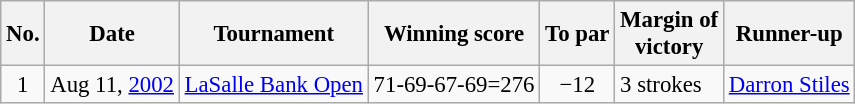<table class="wikitable" style="font-size:95%;">
<tr>
<th>No.</th>
<th>Date</th>
<th>Tournament</th>
<th>Winning score</th>
<th>To par</th>
<th>Margin of<br>victory</th>
<th>Runner-up</th>
</tr>
<tr>
<td align=center>1</td>
<td align=right>Aug 11, <a href='#'>2002</a></td>
<td><a href='#'>LaSalle Bank Open</a></td>
<td align=right>71-69-67-69=276</td>
<td align=center>−12</td>
<td>3 strokes</td>
<td> <a href='#'>Darron Stiles</a></td>
</tr>
</table>
